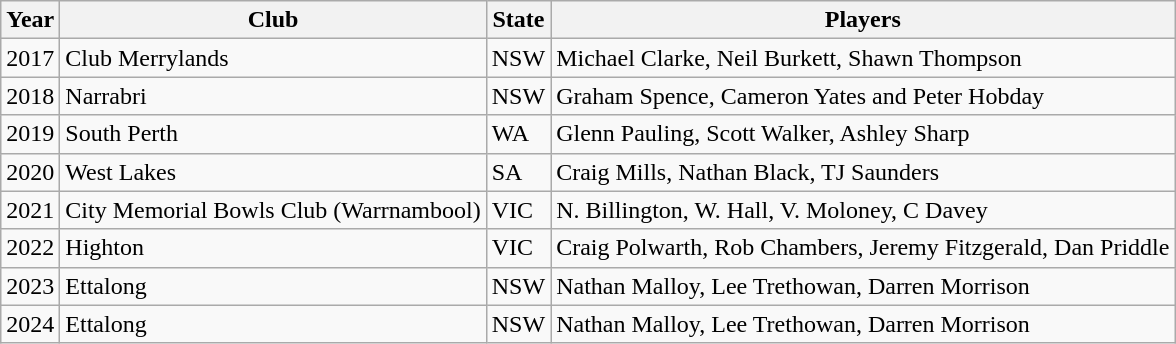<table class="wikitable">
<tr>
<th>Year</th>
<th>Club</th>
<th>State</th>
<th>Players</th>
</tr>
<tr>
<td>2017</td>
<td>Club Merrylands</td>
<td>NSW</td>
<td>Michael Clarke, Neil Burkett, Shawn Thompson</td>
</tr>
<tr>
<td>2018</td>
<td>Narrabri</td>
<td>NSW</td>
<td>Graham Spence, Cameron Yates and Peter Hobday</td>
</tr>
<tr>
<td>2019</td>
<td>South Perth</td>
<td>WA</td>
<td>Glenn Pauling, Scott Walker, Ashley Sharp</td>
</tr>
<tr>
<td>2020</td>
<td>West Lakes</td>
<td>SA</td>
<td>Craig Mills, Nathan Black, TJ Saunders</td>
</tr>
<tr>
<td>2021</td>
<td>City Memorial Bowls Club (Warrnambool)</td>
<td>VIC</td>
<td>N. Billington, W. Hall, V. Moloney, C Davey</td>
</tr>
<tr>
<td>2022</td>
<td>Highton</td>
<td>VIC</td>
<td>Craig Polwarth, Rob Chambers, Jeremy Fitzgerald, Dan Priddle</td>
</tr>
<tr>
<td>2023</td>
<td>Ettalong</td>
<td>NSW</td>
<td>Nathan Malloy, Lee Trethowan, Darren Morrison</td>
</tr>
<tr>
<td>2024</td>
<td>Ettalong</td>
<td>NSW</td>
<td>Nathan Malloy, Lee Trethowan, Darren Morrison</td>
</tr>
</table>
